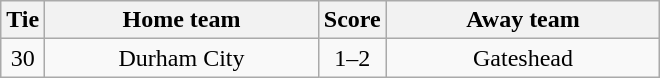<table class="wikitable" style="text-align:center;">
<tr>
<th width=20>Tie</th>
<th width=175>Home team</th>
<th width=20>Score</th>
<th width=175>Away team</th>
</tr>
<tr>
<td>30</td>
<td>Durham City</td>
<td>1–2</td>
<td>Gateshead</td>
</tr>
</table>
